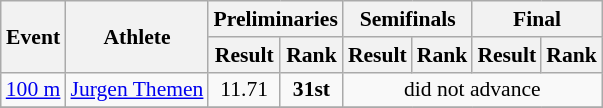<table class=wikitable style="font-size:90%">
<tr>
<th rowspan="2">Event</th>
<th rowspan="2">Athlete</th>
<th colspan="2">Preliminaries</th>
<th colspan="2">Semifinals</th>
<th colspan="2">Final</th>
</tr>
<tr>
<th>Result</th>
<th>Rank</th>
<th>Result</th>
<th>Rank</th>
<th>Result</th>
<th>Rank</th>
</tr>
<tr>
<td><a href='#'>100 m</a></td>
<td><a href='#'>Jurgen Themen</a></td>
<td align=center>11.71</td>
<td align=center><strong>31st</strong></td>
<td align=center colspan="7">did not advance</td>
</tr>
<tr>
</tr>
</table>
